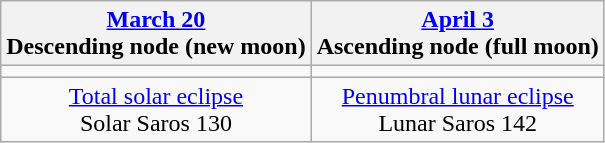<table class="wikitable">
<tr>
<th><a href='#'>March 20</a><br>Descending node (new moon)<br></th>
<th><a href='#'>April 3</a><br>Ascending node (full moon)<br></th>
</tr>
<tr>
<td></td>
<td></td>
</tr>
<tr align=center>
<td><a href='#'>Total solar eclipse</a><br>Solar Saros 130</td>
<td><a href='#'>Penumbral lunar eclipse</a><br>Lunar Saros 142</td>
</tr>
</table>
